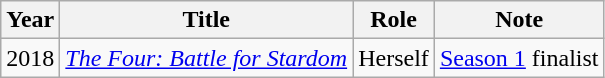<table class="wikitable sortable">
<tr>
<th scope="col">Year</th>
<th scope="col">Title</th>
<th scope="col">Role</th>
<th scope="col" class="unsortable">Note</th>
</tr>
<tr>
<td>2018</td>
<td><em><a href='#'>The Four: Battle for Stardom</a></em></td>
<td>Herself</td>
<td><a href='#'>Season 1</a> finalist</td>
</tr>
</table>
